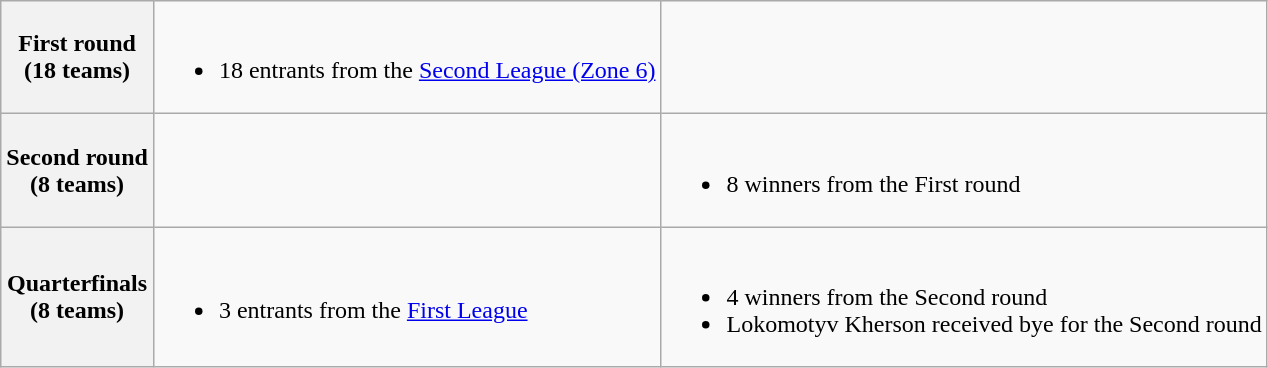<table class="wikitable">
<tr>
<th colspan=2>First round<br> (18  teams)</th>
<td><br><ul><li>18 entrants from the <a href='#'>Second League (Zone 6)</a></li></ul></td>
<td></td>
</tr>
<tr>
<th colspan=2>Second round<br> (8  teams)</th>
<td></td>
<td><br><ul><li>8 winners from the First round</li></ul></td>
</tr>
<tr>
<th colspan=2>Quarterfinals<br> (8  teams)</th>
<td><br><ul><li>3 entrants from the <a href='#'>First League</a></li></ul></td>
<td><br><ul><li>4 winners from the Second round</li><li>Lokomotyv Kherson received bye for the Second round</li></ul></td>
</tr>
</table>
